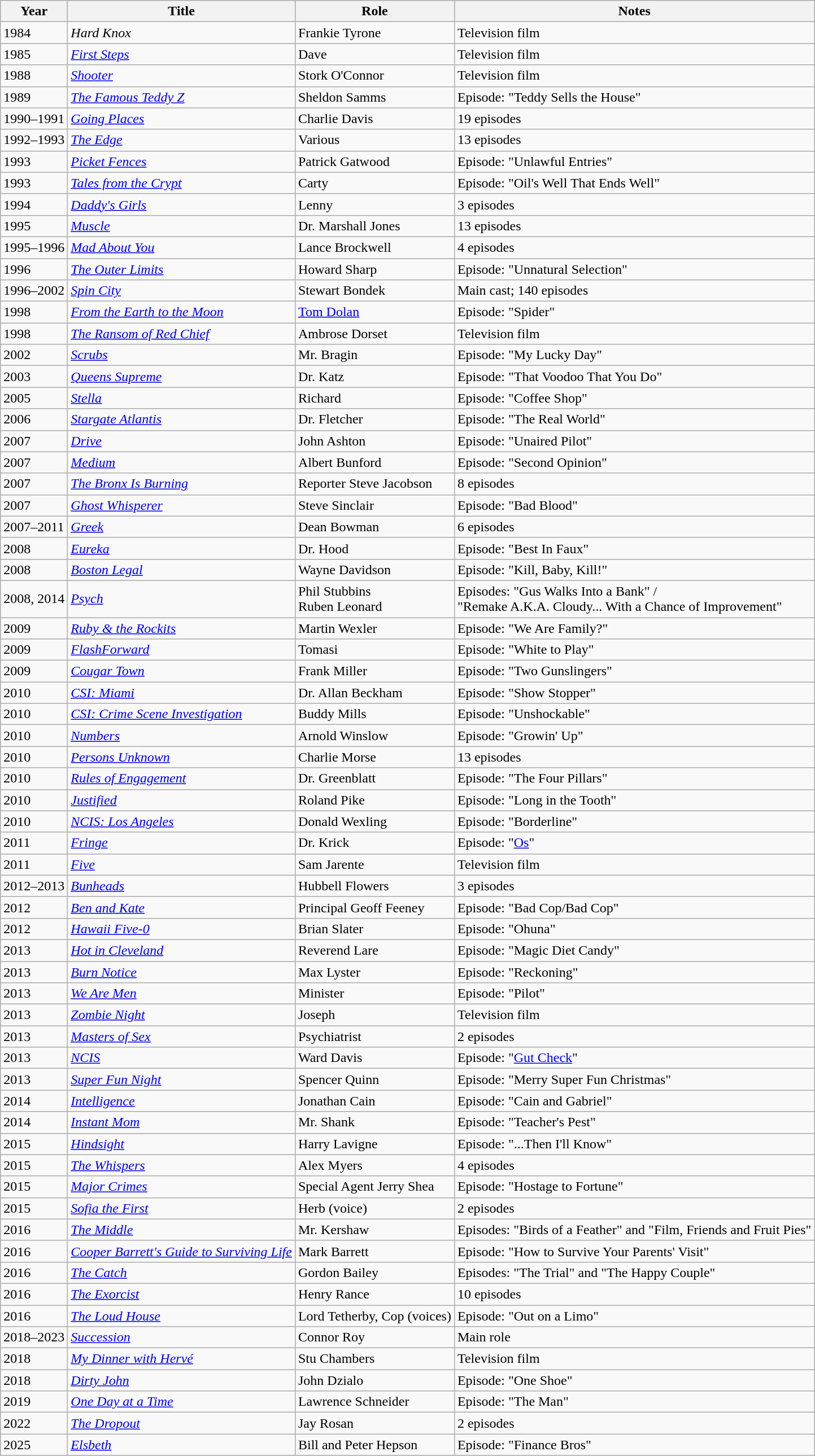<table class="wikitable sortable">
<tr>
<th>Year</th>
<th>Title</th>
<th>Role</th>
<th class="unsortable">Notes</th>
</tr>
<tr>
<td>1984</td>
<td><em>Hard Knox</em></td>
<td>Frankie Tyrone</td>
<td>Television film</td>
</tr>
<tr>
<td>1985</td>
<td><em><a href='#'>First Steps</a></em></td>
<td>Dave</td>
<td>Television film</td>
</tr>
<tr>
<td>1988</td>
<td><em><a href='#'>Shooter</a></em></td>
<td>Stork O'Connor</td>
<td>Television film</td>
</tr>
<tr>
<td>1989</td>
<td><em><a href='#'>The Famous Teddy Z</a></em></td>
<td>Sheldon Samms</td>
<td>Episode: "Teddy Sells the House"</td>
</tr>
<tr>
<td>1990–1991</td>
<td><em><a href='#'>Going Places</a></em></td>
<td>Charlie Davis</td>
<td>19 episodes</td>
</tr>
<tr>
<td>1992–1993</td>
<td><em><a href='#'>The Edge</a></em></td>
<td>Various</td>
<td>13 episodes</td>
</tr>
<tr>
<td>1993</td>
<td><em><a href='#'>Picket Fences</a></em></td>
<td>Patrick Gatwood</td>
<td>Episode: "Unlawful Entries"</td>
</tr>
<tr>
<td>1993</td>
<td><em><a href='#'>Tales from the Crypt</a></em></td>
<td>Carty</td>
<td>Episode: "Oil's Well That Ends Well"</td>
</tr>
<tr>
<td>1994</td>
<td><em><a href='#'>Daddy's Girls</a></em></td>
<td>Lenny</td>
<td>3 episodes</td>
</tr>
<tr>
<td>1995</td>
<td><em><a href='#'>Muscle</a></em></td>
<td>Dr. Marshall Jones</td>
<td>13 episodes</td>
</tr>
<tr>
<td>1995–1996</td>
<td><em><a href='#'>Mad About You</a></em></td>
<td>Lance Brockwell</td>
<td>4 episodes</td>
</tr>
<tr>
<td>1996</td>
<td><em><a href='#'>The Outer Limits</a></em></td>
<td>Howard Sharp</td>
<td>Episode: "Unnatural Selection"</td>
</tr>
<tr>
<td>1996–2002</td>
<td><em><a href='#'>Spin City</a></em></td>
<td>Stewart Bondek</td>
<td>Main cast; 140 episodes</td>
</tr>
<tr>
<td>1998</td>
<td><em><a href='#'>From the Earth to the Moon</a></em></td>
<td><a href='#'>Tom Dolan</a></td>
<td>Episode: "Spider"</td>
</tr>
<tr>
<td>1998</td>
<td><em><a href='#'>The Ransom of Red Chief</a></em></td>
<td>Ambrose Dorset</td>
<td>Television film</td>
</tr>
<tr>
<td>2002</td>
<td><em><a href='#'>Scrubs</a></em></td>
<td>Mr. Bragin</td>
<td>Episode: "My Lucky Day"</td>
</tr>
<tr>
<td>2003</td>
<td><em><a href='#'>Queens Supreme</a></em></td>
<td>Dr. Katz</td>
<td>Episode: "That Voodoo That You Do"</td>
</tr>
<tr>
<td>2005</td>
<td><em><a href='#'>Stella</a></em></td>
<td>Richard</td>
<td>Episode: "Coffee Shop"</td>
</tr>
<tr>
<td>2006</td>
<td><em><a href='#'>Stargate Atlantis</a></em></td>
<td>Dr. Fletcher</td>
<td>Episode: "The Real World"</td>
</tr>
<tr>
<td>2007</td>
<td><em><a href='#'>Drive</a></em></td>
<td>John Ashton</td>
<td>Episode: "Unaired Pilot"</td>
</tr>
<tr>
<td>2007</td>
<td><em><a href='#'>Medium</a></em></td>
<td>Albert Bunford</td>
<td>Episode: "Second Opinion"</td>
</tr>
<tr>
<td>2007</td>
<td><em><a href='#'>The Bronx Is Burning</a></em></td>
<td>Reporter Steve Jacobson</td>
<td>8 episodes</td>
</tr>
<tr>
<td>2007</td>
<td><em><a href='#'>Ghost Whisperer</a></em></td>
<td>Steve Sinclair</td>
<td>Episode: "Bad Blood"</td>
</tr>
<tr>
<td>2007–2011</td>
<td><em><a href='#'>Greek</a></em></td>
<td>Dean Bowman</td>
<td>6 episodes</td>
</tr>
<tr>
<td>2008</td>
<td><em><a href='#'>Eureka</a></em></td>
<td>Dr. Hood</td>
<td>Episode: "Best In Faux"</td>
</tr>
<tr>
<td>2008</td>
<td><em><a href='#'>Boston Legal</a></em></td>
<td>Wayne Davidson</td>
<td>Episode: "Kill, Baby, Kill!"</td>
</tr>
<tr>
<td>2008, 2014</td>
<td><em><a href='#'>Psych</a></em></td>
<td>Phil Stubbins <br> Ruben Leonard</td>
<td>Episodes: "Gus Walks Into a Bank" / <br> "Remake A.K.A. Cloudy... With a Chance of Improvement"</td>
</tr>
<tr>
<td>2009</td>
<td><em><a href='#'>Ruby & the Rockits</a></em></td>
<td>Martin Wexler</td>
<td>Episode: "We Are Family?"</td>
</tr>
<tr>
<td>2009</td>
<td><em><a href='#'>FlashForward</a></em></td>
<td>Tomasi</td>
<td>Episode: "White to Play"</td>
</tr>
<tr>
<td>2009</td>
<td><em><a href='#'>Cougar Town</a></em></td>
<td>Frank Miller</td>
<td>Episode: "Two Gunslingers"</td>
</tr>
<tr>
<td>2010</td>
<td><em><a href='#'>CSI: Miami</a></em></td>
<td>Dr. Allan Beckham</td>
<td>Episode: "Show Stopper"</td>
</tr>
<tr>
<td>2010</td>
<td><em><a href='#'>CSI: Crime Scene Investigation</a></em></td>
<td>Buddy Mills</td>
<td>Episode: "Unshockable"</td>
</tr>
<tr>
<td>2010</td>
<td><em><a href='#'>Numbers</a></em></td>
<td>Arnold Winslow</td>
<td>Episode: "Growin' Up"</td>
</tr>
<tr>
<td>2010</td>
<td><em><a href='#'>Persons Unknown</a></em></td>
<td>Charlie Morse</td>
<td>13 episodes</td>
</tr>
<tr>
<td>2010</td>
<td><em><a href='#'>Rules of Engagement</a></em></td>
<td>Dr. Greenblatt</td>
<td>Episode: "The Four Pillars"</td>
</tr>
<tr>
<td>2010</td>
<td><em><a href='#'>Justified</a></em></td>
<td>Roland Pike</td>
<td>Episode: "Long in the Tooth"</td>
</tr>
<tr>
<td>2010</td>
<td><em><a href='#'>NCIS: Los Angeles</a></em></td>
<td>Donald Wexling</td>
<td>Episode: "Borderline"</td>
</tr>
<tr>
<td>2011</td>
<td><em><a href='#'>Fringe</a></em></td>
<td>Dr. Krick</td>
<td>Episode: "<a href='#'>Os</a>"</td>
</tr>
<tr>
<td>2011</td>
<td><em><a href='#'>Five</a></em></td>
<td>Sam Jarente</td>
<td>Television film</td>
</tr>
<tr>
<td>2012–2013</td>
<td><em><a href='#'>Bunheads</a></em></td>
<td>Hubbell Flowers</td>
<td>3 episodes</td>
</tr>
<tr>
<td>2012</td>
<td><em><a href='#'>Ben and Kate</a></em></td>
<td>Principal Geoff Feeney</td>
<td>Episode: "Bad Cop/Bad Cop"</td>
</tr>
<tr>
<td>2012</td>
<td><em><a href='#'>Hawaii Five-0</a></em></td>
<td>Brian Slater</td>
<td>Episode: "Ohuna"</td>
</tr>
<tr>
<td>2013</td>
<td><em><a href='#'>Hot in Cleveland</a></em></td>
<td>Reverend Lare</td>
<td>Episode: "Magic Diet Candy"</td>
</tr>
<tr>
<td>2013</td>
<td><em><a href='#'>Burn Notice</a></em></td>
<td>Max Lyster</td>
<td>Episode: "Reckoning"</td>
</tr>
<tr>
<td>2013</td>
<td><em><a href='#'>We Are Men</a></em></td>
<td>Minister</td>
<td>Episode: "Pilot"</td>
</tr>
<tr>
<td>2013</td>
<td><em><a href='#'>Zombie Night</a></em></td>
<td>Joseph</td>
<td>Television film</td>
</tr>
<tr>
<td>2013</td>
<td><em><a href='#'>Masters of Sex</a></em></td>
<td>Psychiatrist</td>
<td>2 episodes</td>
</tr>
<tr>
<td>2013</td>
<td><em><a href='#'>NCIS</a></em></td>
<td>Ward Davis</td>
<td>Episode: "<a href='#'>Gut Check</a>"</td>
</tr>
<tr>
<td>2013</td>
<td><em><a href='#'>Super Fun Night</a></em></td>
<td>Spencer Quinn</td>
<td>Episode: "Merry Super Fun Christmas"</td>
</tr>
<tr>
<td>2014</td>
<td><em><a href='#'>Intelligence</a></em></td>
<td>Jonathan Cain</td>
<td>Episode: "Cain and Gabriel"</td>
</tr>
<tr>
<td>2014</td>
<td><em><a href='#'>Instant Mom</a></em></td>
<td>Mr. Shank</td>
<td>Episode: "Teacher's Pest"</td>
</tr>
<tr>
<td>2015</td>
<td><em><a href='#'>Hindsight</a></em></td>
<td>Harry Lavigne</td>
<td>Episode: "...Then I'll Know"</td>
</tr>
<tr>
<td>2015</td>
<td><em><a href='#'>The Whispers</a></em></td>
<td>Alex Myers</td>
<td>4 episodes</td>
</tr>
<tr>
<td>2015</td>
<td><em><a href='#'>Major Crimes</a></em></td>
<td>Special Agent Jerry Shea</td>
<td>Episode: "Hostage to Fortune"</td>
</tr>
<tr>
<td>2015</td>
<td><em><a href='#'>Sofia the First</a></em></td>
<td>Herb (voice)</td>
<td>2 episodes</td>
</tr>
<tr>
<td>2016</td>
<td><em><a href='#'>The Middle</a></em></td>
<td>Mr. Kershaw</td>
<td>Episodes: "Birds of a Feather" and "Film, Friends and Fruit Pies"</td>
</tr>
<tr>
<td>2016</td>
<td><em><a href='#'>Cooper Barrett's Guide to Surviving Life</a></em></td>
<td>Mark Barrett</td>
<td>Episode: "How to Survive Your Parents' Visit"</td>
</tr>
<tr>
<td>2016</td>
<td><em><a href='#'>The Catch</a></em></td>
<td>Gordon Bailey</td>
<td>Episodes: "The Trial" and "The Happy Couple"</td>
</tr>
<tr>
<td>2016</td>
<td><em><a href='#'>The Exorcist</a></em></td>
<td>Henry Rance</td>
<td>10 episodes</td>
</tr>
<tr>
<td>2016</td>
<td><em><a href='#'>The Loud House</a></em></td>
<td>Lord Tetherby, Cop (voices)</td>
<td>Episode: "Out on a Limo"</td>
</tr>
<tr>
<td>2018–2023</td>
<td><em><a href='#'>Succession</a></em></td>
<td>Connor Roy</td>
<td>Main role</td>
</tr>
<tr>
<td>2018</td>
<td><em><a href='#'>My Dinner with Hervé</a></em></td>
<td>Stu Chambers</td>
<td>Television film</td>
</tr>
<tr>
<td>2018</td>
<td><em><a href='#'>Dirty John</a></em></td>
<td>John Dzialo</td>
<td>Episode: "One Shoe"</td>
</tr>
<tr>
<td>2019</td>
<td><em><a href='#'>One Day at a Time</a></em></td>
<td>Lawrence Schneider</td>
<td>Episode: "The Man"</td>
</tr>
<tr>
<td>2022</td>
<td><em><a href='#'>The Dropout</a></em></td>
<td>Jay Rosan</td>
<td>2 episodes</td>
</tr>
<tr>
<td>2025</td>
<td><em><a href='#'>Elsbeth</a></em></td>
<td>Bill and Peter Hepson</td>
<td>Episode: "Finance Bros"</td>
</tr>
</table>
